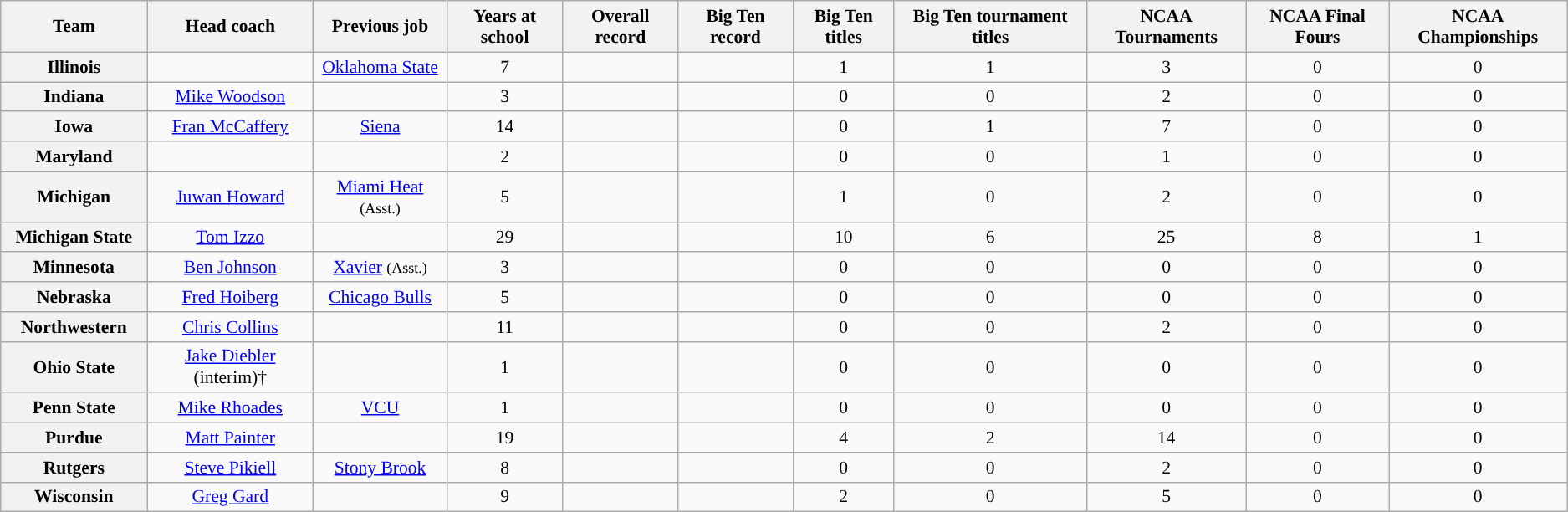<table class="wikitable sortable" style="text-align: center;font-size:90%;">
<tr>
<th width="110">Team</th>
<th>Head coach</th>
<th>Previous job</th>
<th>Years at school</th>
<th>Overall record</th>
<th>Big Ten record</th>
<th>Big Ten titles</th>
<th>Big Ten tournament titles</th>
<th>NCAA Tournaments</th>
<th>NCAA Final Fours</th>
<th>NCAA Championships</th>
</tr>
<tr>
<th style="background:#">Illinois</th>
<td></td>
<td><a href='#'>Oklahoma State</a></td>
<td>7</td>
<td></td>
<td></td>
<td>1</td>
<td>1</td>
<td>3</td>
<td>0</td>
<td>0</td>
</tr>
<tr>
<th>Indiana</th>
<td><a href='#'>Mike Woodson</a></td>
<td></td>
<td>3</td>
<td></td>
<td></td>
<td>0</td>
<td>0</td>
<td>2</td>
<td>0</td>
<td>0</td>
</tr>
<tr>
<th>Iowa</th>
<td><a href='#'>Fran McCaffery</a></td>
<td><a href='#'>Siena</a></td>
<td>14</td>
<td></td>
<td></td>
<td>0</td>
<td>1</td>
<td>7</td>
<td>0</td>
<td>0</td>
</tr>
<tr>
<th>Maryland</th>
<td></td>
<td></td>
<td>2</td>
<td></td>
<td></td>
<td>0</td>
<td>0</td>
<td>1</td>
<td>0</td>
<td>0</td>
</tr>
<tr>
<th>Michigan</th>
<td><a href='#'>Juwan Howard</a></td>
<td><a href='#'>Miami Heat</a> <small>(Asst.)</small></td>
<td>5</td>
<td></td>
<td></td>
<td>1</td>
<td>0</td>
<td>2</td>
<td>0</td>
<td>0</td>
</tr>
<tr>
<th>Michigan State</th>
<td><a href='#'>Tom Izzo</a></td>
<td></td>
<td>29</td>
<td></td>
<td></td>
<td>10</td>
<td>6</td>
<td>25</td>
<td>8</td>
<td>1</td>
</tr>
<tr>
<th>Minnesota</th>
<td><a href='#'>Ben Johnson</a></td>
<td><a href='#'>Xavier</a> <small>(Asst.)</small></td>
<td>3</td>
<td></td>
<td></td>
<td>0</td>
<td>0</td>
<td>0</td>
<td>0</td>
<td>0</td>
</tr>
<tr>
<th>Nebraska</th>
<td><a href='#'>Fred Hoiberg</a></td>
<td><a href='#'>Chicago Bulls</a></td>
<td>5</td>
<td></td>
<td></td>
<td>0</td>
<td>0</td>
<td>0</td>
<td>0</td>
<td>0</td>
</tr>
<tr>
<th>Northwestern</th>
<td><a href='#'>Chris Collins</a></td>
<td></td>
<td>11</td>
<td></td>
<td></td>
<td>0</td>
<td>0</td>
<td>2</td>
<td>0</td>
<td>0</td>
</tr>
<tr>
<th>Ohio State</th>
<td><a href='#'>Jake Diebler</a> (interim)†</td>
<td></td>
<td>1</td>
<td></td>
<td></td>
<td>0</td>
<td>0</td>
<td>0</td>
<td>0</td>
<td>0</td>
</tr>
<tr>
<th>Penn State</th>
<td><a href='#'>Mike Rhoades</a></td>
<td><a href='#'>VCU</a></td>
<td>1</td>
<td></td>
<td></td>
<td>0</td>
<td>0</td>
<td>0</td>
<td>0</td>
<td>0</td>
</tr>
<tr>
<th>Purdue</th>
<td><a href='#'>Matt Painter</a></td>
<td></td>
<td>19</td>
<td></td>
<td></td>
<td>4</td>
<td>2</td>
<td>14</td>
<td>0</td>
<td>0</td>
</tr>
<tr>
<th>Rutgers</th>
<td><a href='#'>Steve Pikiell</a></td>
<td><a href='#'>Stony Brook</a></td>
<td>8</td>
<td></td>
<td></td>
<td>0</td>
<td>0</td>
<td>2</td>
<td>0</td>
<td>0</td>
</tr>
<tr>
<th>Wisconsin</th>
<td><a href='#'>Greg Gard</a></td>
<td></td>
<td>9</td>
<td></td>
<td></td>
<td>2</td>
<td>0</td>
<td>5</td>
<td>0</td>
<td>0</td>
</tr>
</table>
